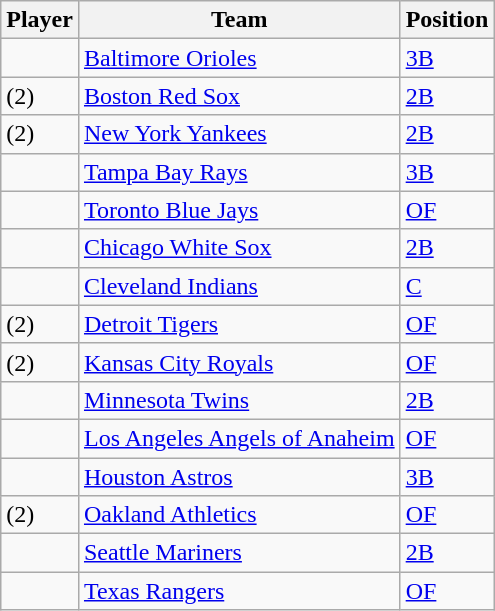<table Class="wikitable sortable">
<tr>
<th>Player</th>
<th>Team</th>
<th>Position</th>
</tr>
<tr>
<td></td>
<td><a href='#'>Baltimore Orioles</a></td>
<td><a href='#'>3B</a></td>
</tr>
<tr>
<td> (2)</td>
<td><a href='#'>Boston Red Sox</a></td>
<td><a href='#'>2B</a></td>
</tr>
<tr>
<td> (2)</td>
<td><a href='#'>New York Yankees</a></td>
<td><a href='#'>2B</a></td>
</tr>
<tr>
<td></td>
<td><a href='#'>Tampa Bay Rays</a></td>
<td><a href='#'>3B</a></td>
</tr>
<tr>
<td></td>
<td><a href='#'>Toronto Blue Jays</a></td>
<td><a href='#'>OF</a></td>
</tr>
<tr>
<td></td>
<td><a href='#'>Chicago White Sox</a></td>
<td><a href='#'>2B</a></td>
</tr>
<tr>
<td></td>
<td><a href='#'>Cleveland Indians</a></td>
<td><a href='#'>C</a></td>
</tr>
<tr>
<td> (2)</td>
<td><a href='#'>Detroit Tigers</a></td>
<td><a href='#'>OF</a></td>
</tr>
<tr>
<td> (2)</td>
<td><a href='#'>Kansas City Royals</a></td>
<td><a href='#'>OF</a></td>
</tr>
<tr>
<td></td>
<td><a href='#'>Minnesota Twins</a></td>
<td><a href='#'>2B</a></td>
</tr>
<tr>
<td></td>
<td><a href='#'>Los Angeles Angels of Anaheim</a></td>
<td><a href='#'>OF</a></td>
</tr>
<tr>
<td></td>
<td><a href='#'>Houston Astros</a></td>
<td><a href='#'>3B</a></td>
</tr>
<tr>
<td> (2)</td>
<td><a href='#'>Oakland Athletics</a></td>
<td><a href='#'>OF</a></td>
</tr>
<tr>
<td></td>
<td><a href='#'>Seattle Mariners</a></td>
<td><a href='#'>2B</a></td>
</tr>
<tr>
<td></td>
<td><a href='#'>Texas Rangers</a></td>
<td><a href='#'>OF</a></td>
</tr>
</table>
